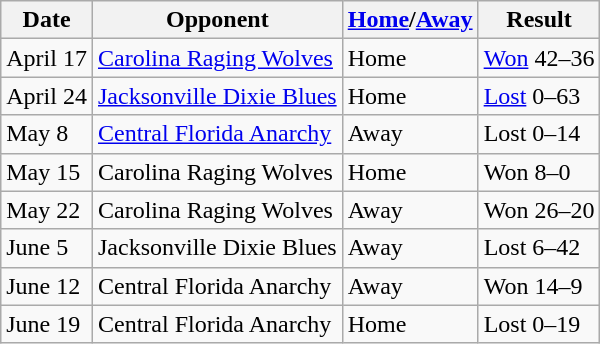<table class="wikitable">
<tr>
<th>Date</th>
<th>Opponent</th>
<th><a href='#'>Home</a>/<a href='#'>Away</a></th>
<th>Result</th>
</tr>
<tr>
<td>April 17</td>
<td><a href='#'>Carolina Raging Wolves</a></td>
<td>Home</td>
<td><a href='#'>Won</a> 42–36</td>
</tr>
<tr>
<td>April 24</td>
<td><a href='#'>Jacksonville Dixie Blues</a></td>
<td>Home</td>
<td><a href='#'>Lost</a> 0–63</td>
</tr>
<tr>
<td>May 8</td>
<td><a href='#'>Central Florida Anarchy</a></td>
<td>Away</td>
<td>Lost 0–14</td>
</tr>
<tr>
<td>May 15</td>
<td>Carolina Raging Wolves</td>
<td>Home</td>
<td>Won 8–0</td>
</tr>
<tr>
<td>May 22</td>
<td>Carolina Raging Wolves</td>
<td>Away</td>
<td>Won 26–20</td>
</tr>
<tr>
<td>June 5</td>
<td>Jacksonville Dixie Blues</td>
<td>Away</td>
<td>Lost 6–42</td>
</tr>
<tr>
<td>June 12</td>
<td>Central Florida Anarchy</td>
<td>Away</td>
<td>Won 14–9</td>
</tr>
<tr>
<td>June 19</td>
<td>Central Florida Anarchy</td>
<td>Home</td>
<td>Lost 0–19</td>
</tr>
</table>
